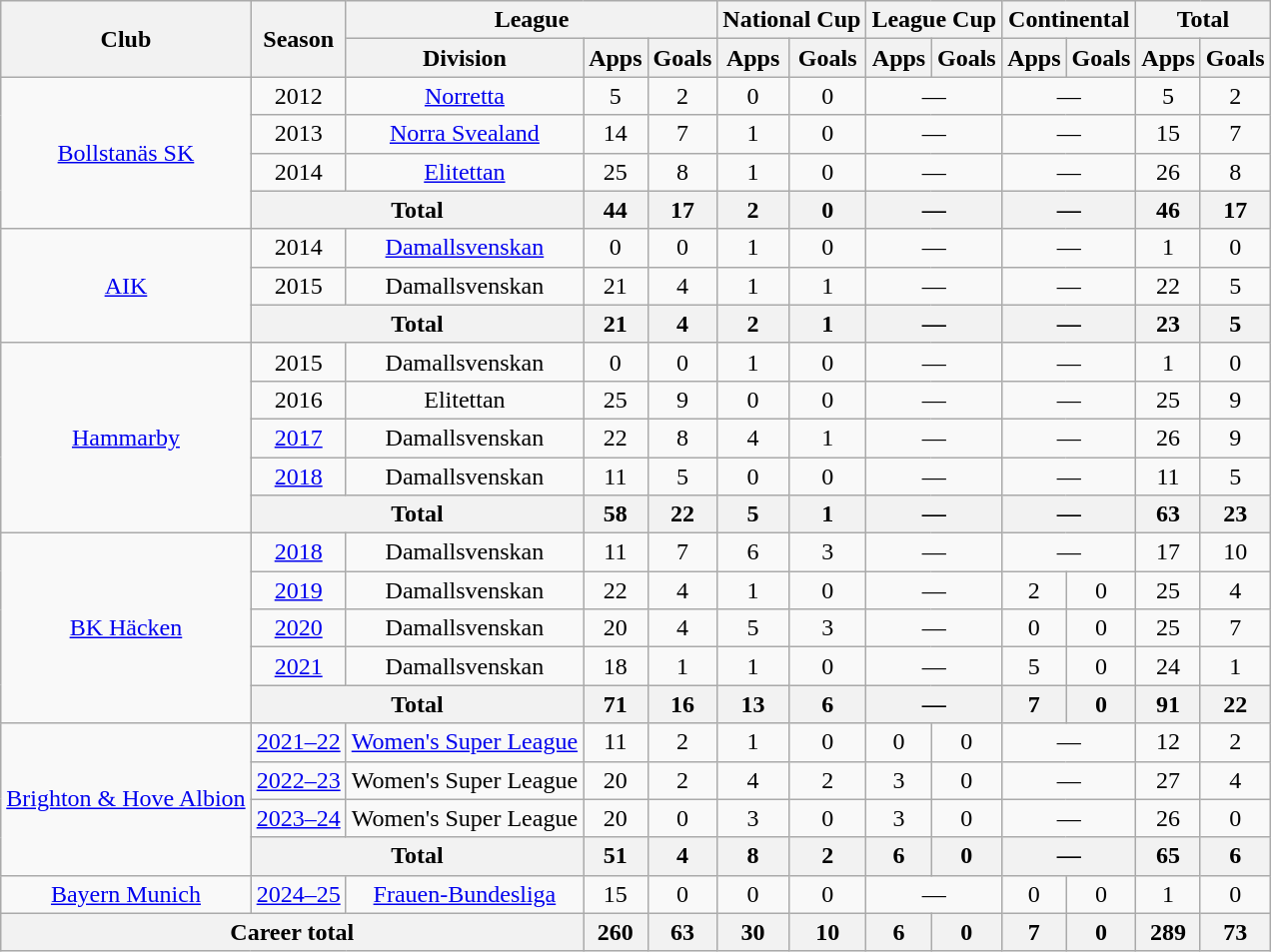<table class="wikitable" style="text-align:center">
<tr>
<th rowspan="2">Club</th>
<th rowspan="2">Season</th>
<th colspan="3">League</th>
<th colspan="2">National Cup</th>
<th colspan="2">League Cup</th>
<th colspan="2">Continental</th>
<th colspan="2">Total</th>
</tr>
<tr>
<th>Division</th>
<th>Apps</th>
<th>Goals</th>
<th>Apps</th>
<th>Goals</th>
<th>Apps</th>
<th>Goals</th>
<th>Apps</th>
<th>Goals</th>
<th>Apps</th>
<th>Goals</th>
</tr>
<tr>
<td rowspan="4"><a href='#'>Bollstanäs SK</a></td>
<td>2012</td>
<td><a href='#'>Norretta</a></td>
<td>5</td>
<td>2</td>
<td>0</td>
<td>0</td>
<td colspan=2>—</td>
<td colspan=2>—</td>
<td>5</td>
<td>2</td>
</tr>
<tr>
<td>2013</td>
<td><a href='#'>Norra Svealand</a></td>
<td>14</td>
<td>7</td>
<td>1</td>
<td>0</td>
<td colspan=2>—</td>
<td colspan=2>—</td>
<td>15</td>
<td>7</td>
</tr>
<tr>
<td>2014</td>
<td><a href='#'>Elitettan</a></td>
<td>25</td>
<td>8</td>
<td>1</td>
<td>0</td>
<td colspan=2>—</td>
<td colspan=2>—</td>
<td>26</td>
<td>8</td>
</tr>
<tr>
<th colspan="2">Total</th>
<th>44</th>
<th>17</th>
<th>2</th>
<th>0</th>
<th colspan=2>—</th>
<th colspan=2>—</th>
<th>46</th>
<th>17</th>
</tr>
<tr>
<td rowspan="3"><a href='#'>AIK</a></td>
<td>2014</td>
<td><a href='#'>Damallsvenskan</a></td>
<td>0</td>
<td>0</td>
<td>1</td>
<td>0</td>
<td colspan=2>—</td>
<td colspan=2>—</td>
<td>1</td>
<td>0</td>
</tr>
<tr>
<td>2015</td>
<td>Damallsvenskan</td>
<td>21</td>
<td>4</td>
<td>1</td>
<td>1</td>
<td colspan=2>—</td>
<td colspan=2>—</td>
<td>22</td>
<td>5</td>
</tr>
<tr>
<th colspan="2">Total</th>
<th>21</th>
<th>4</th>
<th>2</th>
<th>1</th>
<th colspan=2>—</th>
<th colspan=2>—</th>
<th>23</th>
<th>5</th>
</tr>
<tr>
<td rowspan="5"><a href='#'>Hammarby</a></td>
<td>2015</td>
<td>Damallsvenskan</td>
<td>0</td>
<td>0</td>
<td>1</td>
<td>0</td>
<td colspan=2>—</td>
<td colspan=2>—</td>
<td>1</td>
<td>0</td>
</tr>
<tr>
<td>2016</td>
<td>Elitettan</td>
<td>25</td>
<td>9</td>
<td>0</td>
<td>0</td>
<td colspan=2>—</td>
<td colspan=2>—</td>
<td>25</td>
<td>9</td>
</tr>
<tr>
<td><a href='#'>2017</a></td>
<td>Damallsvenskan</td>
<td>22</td>
<td>8</td>
<td>4</td>
<td>1</td>
<td colspan=2>—</td>
<td colspan=2>—</td>
<td>26</td>
<td>9</td>
</tr>
<tr>
<td><a href='#'>2018</a></td>
<td>Damallsvenskan</td>
<td>11</td>
<td>5</td>
<td>0</td>
<td>0</td>
<td colspan=2>—</td>
<td colspan=2>—</td>
<td>11</td>
<td>5</td>
</tr>
<tr>
<th colspan="2">Total</th>
<th>58</th>
<th>22</th>
<th>5</th>
<th>1</th>
<th colspan=2>—</th>
<th colspan=2>—</th>
<th>63</th>
<th>23</th>
</tr>
<tr>
<td rowspan="5"><a href='#'>BK Häcken</a></td>
<td><a href='#'>2018</a></td>
<td>Damallsvenskan</td>
<td>11</td>
<td>7</td>
<td>6</td>
<td>3</td>
<td colspan=2>—</td>
<td colspan=2>—</td>
<td>17</td>
<td>10</td>
</tr>
<tr>
<td><a href='#'>2019</a></td>
<td>Damallsvenskan</td>
<td>22</td>
<td>4</td>
<td>1</td>
<td>0</td>
<td colspan=2>—</td>
<td>2</td>
<td>0</td>
<td>25</td>
<td>4</td>
</tr>
<tr>
<td><a href='#'>2020</a></td>
<td>Damallsvenskan</td>
<td>20</td>
<td>4</td>
<td>5</td>
<td>3</td>
<td colspan=2>—</td>
<td>0</td>
<td>0</td>
<td>25</td>
<td>7</td>
</tr>
<tr>
<td><a href='#'>2021</a></td>
<td>Damallsvenskan</td>
<td>18</td>
<td>1</td>
<td>1</td>
<td>0</td>
<td colspan=2>—</td>
<td>5</td>
<td>0</td>
<td>24</td>
<td>1</td>
</tr>
<tr>
<th colspan="2">Total</th>
<th>71</th>
<th>16</th>
<th>13</th>
<th>6</th>
<th colspan=2>—</th>
<th>7</th>
<th>0</th>
<th>91</th>
<th>22</th>
</tr>
<tr>
<td rowspan="4"><a href='#'>Brighton & Hove Albion</a></td>
<td><a href='#'>2021–22</a></td>
<td><a href='#'>Women's Super League</a></td>
<td>11</td>
<td>2</td>
<td>1</td>
<td>0</td>
<td>0</td>
<td>0</td>
<td colspan=2>—</td>
<td>12</td>
<td>2</td>
</tr>
<tr>
<td><a href='#'>2022–23</a></td>
<td>Women's Super League</td>
<td>20</td>
<td>2</td>
<td>4</td>
<td>2</td>
<td>3</td>
<td>0</td>
<td colspan=2>—</td>
<td>27</td>
<td>4</td>
</tr>
<tr>
<td><a href='#'>2023–24</a></td>
<td>Women's Super League</td>
<td>20</td>
<td>0</td>
<td>3</td>
<td>0</td>
<td>3</td>
<td>0</td>
<td colspan=2>—</td>
<td>26</td>
<td>0</td>
</tr>
<tr>
<th colspan="2">Total</th>
<th>51</th>
<th>4</th>
<th>8</th>
<th>2</th>
<th>6</th>
<th>0</th>
<th colspan=2>—</th>
<th>65</th>
<th>6</th>
</tr>
<tr>
<td><a href='#'>Bayern Munich</a></td>
<td><a href='#'>2024–25</a></td>
<td><a href='#'>Frauen-Bundesliga</a></td>
<td>15</td>
<td>0</td>
<td>0</td>
<td>0</td>
<td colspan=2>—</td>
<td>0</td>
<td>0</td>
<td>1</td>
<td>0</td>
</tr>
<tr>
<th colspan="3">Career total</th>
<th>260</th>
<th>63</th>
<th>30</th>
<th>10</th>
<th>6</th>
<th>0</th>
<th>7</th>
<th>0</th>
<th>289</th>
<th>73</th>
</tr>
</table>
